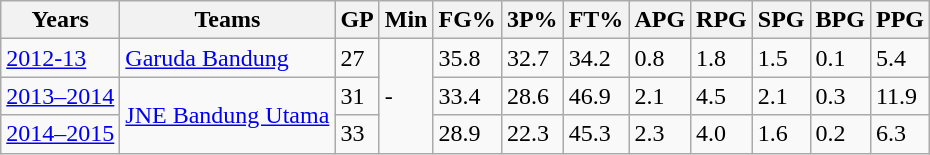<table class="wikitable sortable">
<tr>
<th>Years</th>
<th>Teams</th>
<th>GP</th>
<th>Min</th>
<th>FG%</th>
<th>3P%</th>
<th>FT%</th>
<th>APG</th>
<th>RPG</th>
<th>SPG</th>
<th>BPG</th>
<th>PPG</th>
</tr>
<tr>
<td><a href='#'>2012-13</a></td>
<td><a href='#'>Garuda Bandung</a></td>
<td>27</td>
<td rowspan="3">-</td>
<td>35.8</td>
<td>32.7</td>
<td>34.2</td>
<td>0.8</td>
<td>1.8</td>
<td>1.5</td>
<td>0.1</td>
<td>5.4</td>
</tr>
<tr>
<td><a href='#'>2013–2014</a></td>
<td rowspan="3"><a href='#'>JNE Bandung Utama</a></td>
<td>31</td>
<td>33.4</td>
<td>28.6</td>
<td>46.9</td>
<td>2.1</td>
<td>4.5</td>
<td>2.1</td>
<td>0.3</td>
<td>11.9</td>
</tr>
<tr>
<td><a href='#'>2014–2015</a></td>
<td>33</td>
<td>28.9</td>
<td>22.3</td>
<td>45.3</td>
<td>2.3</td>
<td>4.0</td>
<td>1.6</td>
<td>0.2</td>
<td>6.3</td>
</tr>
</table>
